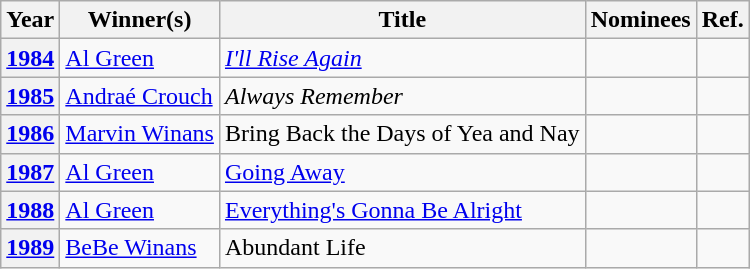<table class="wikitable sortable">
<tr>
<th scope="col">Year</th>
<th scope="col">Winner(s)</th>
<th scope="col">Title</th>
<th scope="col" class="unsortable">Nominees</th>
<th scope="col" class="unsortable">Ref.</th>
</tr>
<tr>
<th scope="row" align="center"><a href='#'>1984</a></th>
<td><a href='#'>Al Green</a></td>
<td><em><a href='#'>I'll Rise Again</a></em></td>
<td></td>
<td align="center"></td>
</tr>
<tr>
<th scope="row" align="center"><a href='#'>1985</a></th>
<td><a href='#'>Andraé Crouch</a></td>
<td><em>Always Remember<strong></td>
<td></td>
<td align="center"></td>
</tr>
<tr>
<th scope="row" align="center"><a href='#'>1986</a></th>
<td><a href='#'>Marvin Winans</a></td>
<td></em>Bring Back the Days of Yea and Nay<em></td>
<td></td>
<td align="center"></td>
</tr>
<tr>
<th scope="row" align="center"><a href='#'>1987</a></th>
<td><a href='#'>Al Green</a></td>
<td></em><a href='#'>Going Away</a><em></td>
<td></td>
<td align="center"></td>
</tr>
<tr>
<th scope="row" align="center"><a href='#'>1988</a></th>
<td><a href='#'>Al Green</a></td>
<td></em><a href='#'>Everything's Gonna Be Alright</a><em></td>
<td></td>
<td align="center"></td>
</tr>
<tr>
<th scope="row" align="center"><a href='#'>1989</a></th>
<td><a href='#'>BeBe Winans</a></td>
<td></em>Abundant Life<em></td>
<td></td>
<td align="center"></td>
</tr>
</table>
